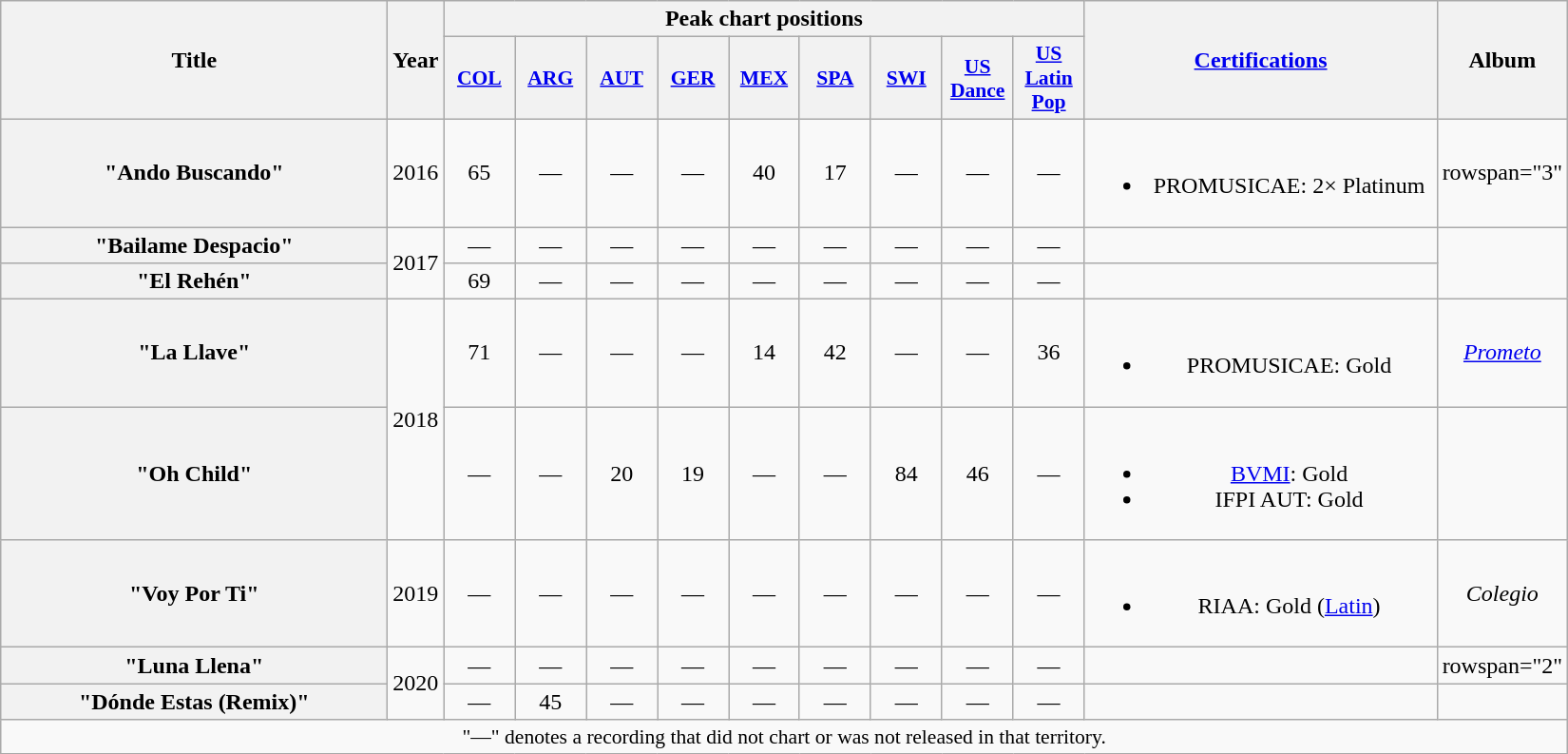<table class="wikitable plainrowheaders" style="text-align:center;">
<tr>
<th scope="col" rowspan="2" style="width:16.5em;">Title</th>
<th scope="col" rowspan="2" style="width:1em;">Year</th>
<th colspan="9">Peak chart positions</th>
<th scope="col" rowspan="2" style="width:15em;"><a href='#'>Certifications</a></th>
<th scope="col" rowspan="2">Album</th>
</tr>
<tr>
<th scope="col" style="width:3em;font-size:90%;"><a href='#'>COL</a><br></th>
<th scope="col" style="width:3em;font-size:90%;"><a href='#'>ARG</a><br></th>
<th scope="col" style="width:3em;font-size:90%;"><a href='#'>AUT</a><br></th>
<th scope="col" style="width:3em;font-size:90%;"><a href='#'>GER</a><br></th>
<th scope="col" style="width:3em;font-size:90%;"><a href='#'>MEX</a><br></th>
<th scope="col" style="width:3em;font-size:90%;"><a href='#'>SPA</a><br></th>
<th scope="col" style="width:3em;font-size:90%;"><a href='#'>SWI</a><br></th>
<th scope="col" style="width:3em;font-size:90%;"><a href='#'>US<br>Dance</a><br></th>
<th scope="col" style="width:3em;font-size:90%;"><a href='#'>US<br>Latin<br>Pop</a><br></th>
</tr>
<tr>
<th scope="row">"Ando Buscando"<br></th>
<td>2016</td>
<td>65</td>
<td>—</td>
<td>—</td>
<td>—</td>
<td>40</td>
<td>17</td>
<td>—</td>
<td>—</td>
<td>—</td>
<td><br><ul><li>PROMUSICAE: 2× Platinum</li></ul></td>
<td>rowspan="3" </td>
</tr>
<tr>
<th scope="row">"Bailame Despacio" <br></th>
<td rowspan="2">2017</td>
<td>—</td>
<td>—</td>
<td>—</td>
<td>—</td>
<td>—</td>
<td>—</td>
<td>—</td>
<td>—</td>
<td>—</td>
<td></td>
</tr>
<tr>
<th scope="row">"El Rehén"<br></th>
<td>69</td>
<td>—</td>
<td>—</td>
<td>—</td>
<td>—</td>
<td>—</td>
<td>—</td>
<td>—</td>
<td>—</td>
<td></td>
</tr>
<tr>
<th scope="row">"La Llave"<br></th>
<td rowspan="2">2018</td>
<td>71</td>
<td>—</td>
<td>—</td>
<td>—</td>
<td>14</td>
<td>42</td>
<td>—</td>
<td>—</td>
<td>36</td>
<td><br><ul><li>PROMUSICAE: Gold</li></ul></td>
<td><em><a href='#'>Prometo</a></em></td>
</tr>
<tr>
<th scope="row">"Oh Child"<br></th>
<td>—</td>
<td>—</td>
<td>20</td>
<td>19</td>
<td>—</td>
<td>—</td>
<td>84</td>
<td>46</td>
<td>—</td>
<td><br><ul><li><a href='#'>BVMI</a>: Gold</li><li>IFPI AUT: Gold</li></ul></td>
<td></td>
</tr>
<tr>
<th scope="row">"Voy Por Ti"<br></th>
<td>2019</td>
<td>—</td>
<td>—</td>
<td>—</td>
<td>—</td>
<td>—</td>
<td>—</td>
<td>—</td>
<td>—</td>
<td>—</td>
<td><br><ul><li>RIAA: Gold <span>(<a href='#'>Latin</a>)</span></li></ul></td>
<td><em>Colegio</em></td>
</tr>
<tr>
<th scope="row">"Luna Llena"<br></th>
<td rowspan="2">2020</td>
<td>—</td>
<td>—</td>
<td>—</td>
<td>—</td>
<td>—</td>
<td>—</td>
<td>—</td>
<td>—</td>
<td>—</td>
<td></td>
<td>rowspan="2" </td>
</tr>
<tr>
<th scope="row">"Dónde Estas (Remix)"<br></th>
<td>—</td>
<td>45</td>
<td>—</td>
<td>—</td>
<td>—</td>
<td>—</td>
<td>—</td>
<td>—</td>
<td>—</td>
<td></td>
</tr>
<tr>
<td colspan="15" style="font-size:90%">"—" denotes a recording that did not chart or was not released in that territory.</td>
</tr>
</table>
